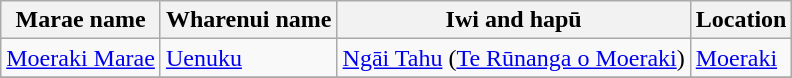<table class="wikitable sortable">
<tr>
<th>Marae name</th>
<th>Wharenui name</th>
<th>Iwi and hapū</th>
<th>Location</th>
</tr>
<tr>
<td><a href='#'>Moeraki Marae</a></td>
<td><a href='#'>Uenuku</a></td>
<td><a href='#'>Ngāi Tahu</a> (<a href='#'>Te Rūnanga o Moeraki</a>)</td>
<td><a href='#'>Moeraki</a></td>
</tr>
<tr>
</tr>
</table>
